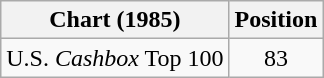<table class="wikitable sortable">
<tr>
<th>Chart (1985)</th>
<th>Position</th>
</tr>
<tr>
<td>U.S. <em>Cashbox</em> Top 100</td>
<td align="center">83</td>
</tr>
</table>
